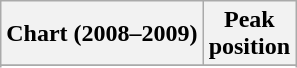<table class="wikitable sortable">
<tr>
<th align="left">Chart (2008–2009)</th>
<th align="center">Peak<br>position</th>
</tr>
<tr>
</tr>
<tr>
</tr>
</table>
